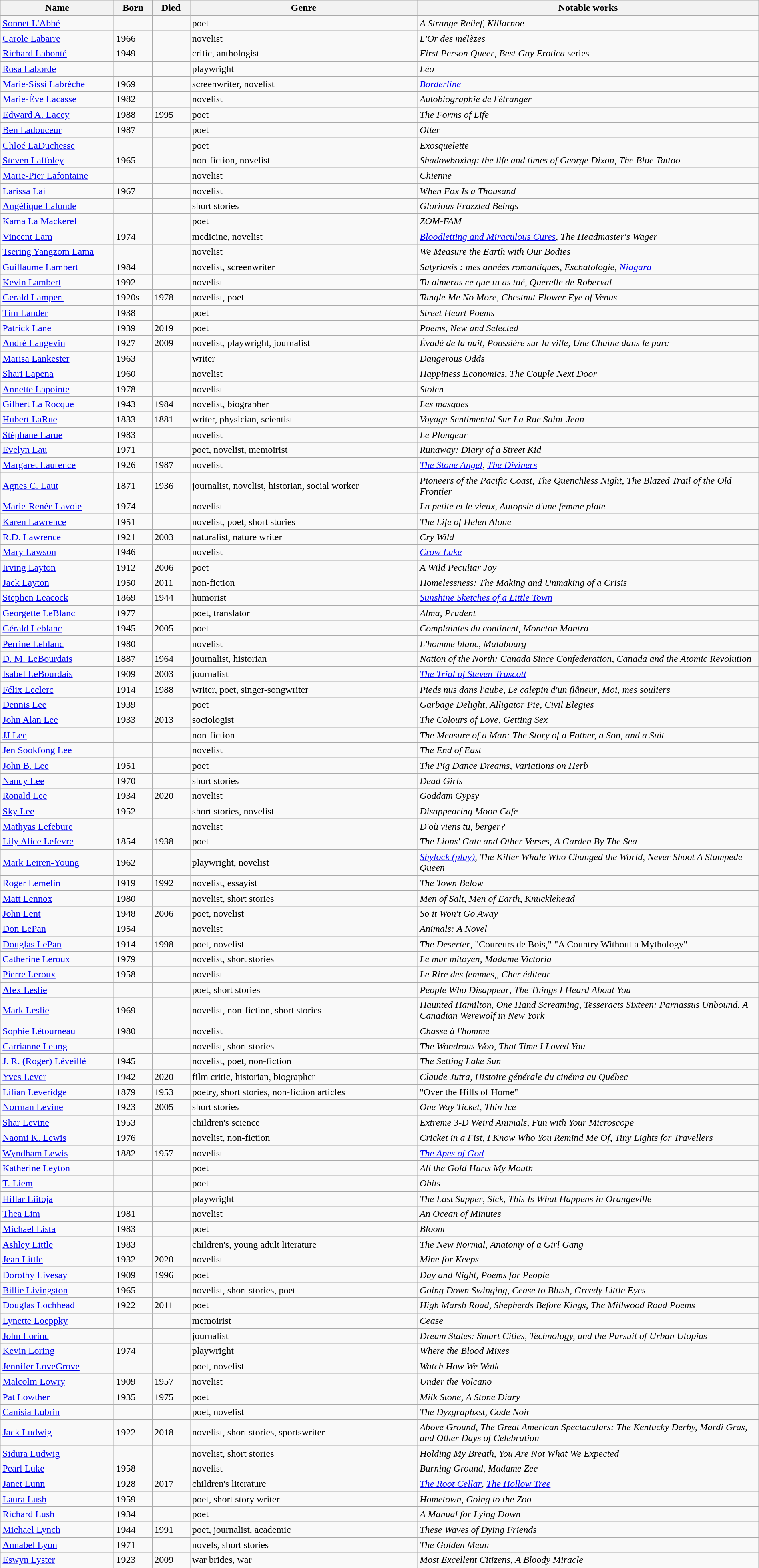<table class="wikitable sortable" style="text-align:left; line-height:18px; width:100%;">
<tr>
<th scope="col" style="width:15%;">Name</th>
<th scope="col" style="width:5%;">Born</th>
<th scope="col" style="width:5%;">Died</th>
<th scope="col" style="width:30%;">Genre</th>
<th scope="col" style="width:45%;">Notable works</th>
</tr>
<tr>
<td scope="row"><a href='#'>Sonnet L'Abbé</a></td>
<td></td>
<td></td>
<td>poet</td>
<td><em>A Strange Relief</em>, <em>Killarnoe</em></td>
</tr>
<tr>
<td scope="row"><a href='#'>Carole Labarre</a></td>
<td>1966</td>
<td></td>
<td>novelist</td>
<td><em>L'Or des mélèzes</em></td>
</tr>
<tr>
<td scope="row"><a href='#'>Richard Labonté</a></td>
<td>1949</td>
<td></td>
<td>critic, anthologist</td>
<td><em>First Person Queer</em>, <em>Best Gay Erotica</em> series</td>
</tr>
<tr>
<td scope="row"><a href='#'>Rosa Labordé</a></td>
<td></td>
<td></td>
<td>playwright</td>
<td><em>Léo</em></td>
</tr>
<tr>
<td scope="row"><a href='#'>Marie-Sissi Labrèche</a></td>
<td>1969</td>
<td></td>
<td>screenwriter, novelist</td>
<td><em><a href='#'>Borderline</a></em></td>
</tr>
<tr>
<td scope="row"><a href='#'>Marie-Ève Lacasse</a></td>
<td>1982</td>
<td></td>
<td>novelist</td>
<td><em>Autobiographie de l'étranger</em></td>
</tr>
<tr>
<td scope="row"><a href='#'>Edward A. Lacey</a></td>
<td>1988</td>
<td>1995</td>
<td>poet</td>
<td><em>The Forms of Life</em></td>
</tr>
<tr>
<td scope="row"><a href='#'>Ben Ladouceur</a></td>
<td>1987</td>
<td></td>
<td>poet</td>
<td><em>Otter</em></td>
</tr>
<tr>
<td scope="row"><a href='#'>Chloé LaDuchesse</a></td>
<td></td>
<td></td>
<td>poet</td>
<td><em>Exosquelette</em></td>
</tr>
<tr>
<td scope="row"><a href='#'>Steven Laffoley</a></td>
<td>1965</td>
<td></td>
<td>non-fiction, novelist</td>
<td><em>Shadowboxing: the life and times of George Dixon, The Blue Tattoo</em></td>
</tr>
<tr>
<td scope="row"><a href='#'>Marie-Pier Lafontaine</a></td>
<td></td>
<td></td>
<td>novelist</td>
<td><em>Chienne</em></td>
</tr>
<tr>
<td scope="row"><a href='#'>Larissa Lai</a></td>
<td>1967</td>
<td></td>
<td>novelist</td>
<td><em>When Fox Is a Thousand</em></td>
</tr>
<tr>
<td scope="row"><a href='#'>Angélique Lalonde</a></td>
<td></td>
<td></td>
<td>short stories</td>
<td><em>Glorious Frazzled Beings</em></td>
</tr>
<tr>
<td scope="row"><a href='#'>Kama La Mackerel</a></td>
<td></td>
<td></td>
<td>poet</td>
<td><em>ZOM-FAM</em></td>
</tr>
<tr>
<td scope="row"><a href='#'>Vincent Lam</a></td>
<td>1974</td>
<td></td>
<td>medicine, novelist</td>
<td><em><a href='#'>Bloodletting and Miraculous Cures</a></em>, <em>The Headmaster's Wager</em></td>
</tr>
<tr>
<td scope="row"><a href='#'>Tsering Yangzom Lama</a></td>
<td></td>
<td></td>
<td>novelist</td>
<td><em>We Measure the Earth with Our Bodies</em></td>
</tr>
<tr>
<td scope="row"><a href='#'>Guillaume Lambert</a></td>
<td>1984</td>
<td></td>
<td>novelist, screenwriter</td>
<td><em>Satyriasis : mes années romantiques</em>, <em>Eschatologie</em>, <em><a href='#'>Niagara</a></em></td>
</tr>
<tr>
<td scope="row"><a href='#'>Kevin Lambert</a></td>
<td>1992</td>
<td></td>
<td>novelist</td>
<td><em>Tu aimeras ce que tu as tué</em>, <em>Querelle de Roberval</em></td>
</tr>
<tr>
<td scope="row"><a href='#'>Gerald Lampert</a></td>
<td>1920s</td>
<td>1978</td>
<td>novelist, poet</td>
<td><em>Tangle Me No More</em>, <em>Chestnut Flower Eye of Venus</em></td>
</tr>
<tr>
<td scope="row"><a href='#'>Tim Lander</a></td>
<td>1938</td>
<td></td>
<td>poet</td>
<td><em>Street Heart Poems</em></td>
</tr>
<tr>
<td scope="row"><a href='#'>Patrick Lane</a></td>
<td>1939</td>
<td>2019</td>
<td>poet</td>
<td><em>Poems, New and Selected</em></td>
</tr>
<tr>
<td scope="row"><a href='#'>André Langevin</a></td>
<td>1927</td>
<td>2009</td>
<td>novelist, playwright, journalist</td>
<td><em>Évadé de la nuit</em>, <em>Poussière sur la ville</em>, <em>Une Chaîne dans le parc</em></td>
</tr>
<tr>
<td scope="row"><a href='#'>Marisa Lankester</a></td>
<td>1963</td>
<td></td>
<td>writer</td>
<td><em>Dangerous Odds</em></td>
</tr>
<tr>
<td scope="row"><a href='#'>Shari Lapena</a></td>
<td>1960</td>
<td></td>
<td>novelist</td>
<td><em>Happiness Economics</em>, <em>The Couple Next Door</em></td>
</tr>
<tr>
<td scope="row"><a href='#'>Annette Lapointe</a></td>
<td>1978</td>
<td></td>
<td>novelist</td>
<td><em>Stolen</em></td>
</tr>
<tr>
<td scope="row"><a href='#'>Gilbert La Rocque</a></td>
<td>1943</td>
<td>1984</td>
<td>novelist, biographer</td>
<td><em>Les masques</em></td>
</tr>
<tr>
<td scope="row"><a href='#'>Hubert LaRue</a></td>
<td>1833</td>
<td>1881</td>
<td>writer, physician, scientist</td>
<td><em>Voyage Sentimental Sur La Rue Saint-Jean</em></td>
</tr>
<tr>
<td scope="row"><a href='#'>Stéphane Larue</a></td>
<td>1983</td>
<td></td>
<td>novelist</td>
<td><em>Le Plongeur</em></td>
</tr>
<tr>
<td scope="row"><a href='#'>Evelyn Lau</a></td>
<td>1971</td>
<td></td>
<td>poet, novelist, memoirist</td>
<td><em>Runaway: Diary of a Street Kid</em></td>
</tr>
<tr>
<td scope="row"><a href='#'>Margaret Laurence</a></td>
<td>1926</td>
<td>1987</td>
<td>novelist</td>
<td><em><a href='#'>The Stone Angel</a></em>, <em><a href='#'>The Diviners</a></em></td>
</tr>
<tr>
<td scope="row"><a href='#'>Agnes C. Laut</a></td>
<td>1871</td>
<td>1936</td>
<td>journalist, novelist, historian, social worker</td>
<td><em>Pioneers of the Pacific Coast</em>, <em>The Quenchless Night</em>, <em>The Blazed Trail of the Old Frontier</em></td>
</tr>
<tr>
<td scope="row"><a href='#'>Marie-Renée Lavoie</a></td>
<td>1974</td>
<td></td>
<td>novelist</td>
<td><em>La petite et le vieux</em>, <em>Autopsie d'une femme plate</em></td>
</tr>
<tr>
<td scope="row"><a href='#'>Karen Lawrence</a></td>
<td>1951</td>
<td></td>
<td>novelist, poet, short stories</td>
<td><em>The Life of Helen Alone</em></td>
</tr>
<tr>
<td scope="row"><a href='#'>R.D. Lawrence</a></td>
<td>1921</td>
<td>2003</td>
<td>naturalist, nature writer</td>
<td><em>Cry Wild</em></td>
</tr>
<tr>
<td scope="row"><a href='#'>Mary Lawson</a></td>
<td>1946</td>
<td></td>
<td>novelist</td>
<td><em><a href='#'>Crow Lake</a></em></td>
</tr>
<tr>
<td scope="row"><a href='#'>Irving Layton</a></td>
<td>1912</td>
<td>2006</td>
<td>poet</td>
<td><em>A Wild Peculiar Joy</em></td>
</tr>
<tr>
<td scope="row"><a href='#'>Jack Layton</a></td>
<td>1950</td>
<td>2011</td>
<td>non-fiction</td>
<td><em>Homelessness: The Making and Unmaking of a Crisis</em></td>
</tr>
<tr>
<td scope="row"><a href='#'>Stephen Leacock</a></td>
<td>1869</td>
<td>1944</td>
<td>humorist</td>
<td><em><a href='#'>Sunshine Sketches of a Little Town</a></em></td>
</tr>
<tr>
<td scope="row"><a href='#'>Georgette LeBlanc</a></td>
<td>1977</td>
<td></td>
<td>poet, translator</td>
<td><em>Alma</em>, <em>Prudent</em></td>
</tr>
<tr>
<td scope="row"><a href='#'>Gérald Leblanc</a></td>
<td>1945</td>
<td>2005</td>
<td>poet</td>
<td><em>Complaintes du continent</em>, <em>Moncton Mantra</em></td>
</tr>
<tr>
<td scope="row"><a href='#'>Perrine Leblanc</a></td>
<td>1980</td>
<td></td>
<td>novelist</td>
<td><em>L'homme blanc</em>, <em>Malabourg</em></td>
</tr>
<tr>
<td scope="row"><a href='#'>D. M. LeBourdais</a></td>
<td>1887</td>
<td>1964</td>
<td>journalist, historian</td>
<td><em>Nation of the North: Canada Since Confederation</em>, <em>Canada and the Atomic Revolution</em></td>
</tr>
<tr>
<td scope="row"><a href='#'>Isabel LeBourdais</a></td>
<td>1909</td>
<td>2003</td>
<td>journalist</td>
<td><em><a href='#'>The Trial of Steven Truscott</a></em></td>
</tr>
<tr>
<td scope="row"><a href='#'>Félix Leclerc</a></td>
<td>1914</td>
<td>1988</td>
<td>writer, poet, singer-songwriter</td>
<td><em>Pieds nus dans l'aube</em>, <em>Le calepin d'un flâneur</em>, <em>Moi, mes souliers</em></td>
</tr>
<tr>
<td scope="row"><a href='#'>Dennis Lee</a></td>
<td>1939</td>
<td></td>
<td>poet</td>
<td><em>Garbage Delight</em>, <em>Alligator Pie</em>, <em>Civil Elegies</em></td>
</tr>
<tr>
<td scope="row"><a href='#'>John Alan Lee</a></td>
<td>1933</td>
<td>2013</td>
<td>sociologist</td>
<td><em>The Colours of Love</em>, <em>Getting Sex</em></td>
</tr>
<tr>
<td scope="row"><a href='#'>JJ Lee</a></td>
<td></td>
<td></td>
<td>non-fiction</td>
<td><em>The Measure of a Man: The Story of a Father, a Son, and a Suit</em></td>
</tr>
<tr>
<td scope="row"><a href='#'>Jen Sookfong Lee</a></td>
<td></td>
<td></td>
<td>novelist</td>
<td><em>The End of East</em></td>
</tr>
<tr>
<td scope="row"><a href='#'>John B. Lee</a></td>
<td>1951</td>
<td></td>
<td>poet</td>
<td><em>The Pig Dance Dreams</em>, <em>Variations on Herb</em></td>
</tr>
<tr>
<td scope="row"><a href='#'>Nancy Lee</a></td>
<td>1970</td>
<td></td>
<td>short stories</td>
<td><em>Dead Girls</em></td>
</tr>
<tr>
<td scope="row"><a href='#'>Ronald Lee</a></td>
<td>1934</td>
<td>2020</td>
<td>novelist</td>
<td><em>Goddam Gypsy</em></td>
</tr>
<tr>
<td scope="row"><a href='#'>Sky Lee</a></td>
<td>1952</td>
<td></td>
<td>short stories, novelist</td>
<td><em>Disappearing Moon Cafe</em></td>
</tr>
<tr>
<td scope="row"><a href='#'>Mathyas Lefebure</a></td>
<td></td>
<td></td>
<td>novelist</td>
<td><em>D'où viens tu, berger?</em></td>
</tr>
<tr>
<td scope="row"><a href='#'>Lily Alice Lefevre</a></td>
<td>1854</td>
<td>1938</td>
<td>poet</td>
<td><em>The Lions' Gate and Other Verses</em>, <em>A Garden By The Sea</em></td>
</tr>
<tr>
<td scope="row"><a href='#'>Mark Leiren-Young</a></td>
<td>1962</td>
<td></td>
<td>playwright, novelist</td>
<td><em><a href='#'>Shylock (play)</a></em>, <em>The Killer Whale Who Changed the World</em>, <em>Never Shoot A Stampede Queen</em></td>
</tr>
<tr>
<td scope="row"><a href='#'>Roger Lemelin</a></td>
<td>1919</td>
<td>1992</td>
<td>novelist, essayist</td>
<td><em>The Town Below</em></td>
</tr>
<tr>
<td scope="row"><a href='#'>Matt Lennox</a></td>
<td>1980</td>
<td></td>
<td>novelist, short stories</td>
<td><em>Men of Salt, Men of Earth</em>, <em>Knucklehead</em></td>
</tr>
<tr>
<td scope="row"><a href='#'>John Lent</a></td>
<td>1948</td>
<td>2006</td>
<td>poet, novelist</td>
<td><em>So it Won't Go Away</em></td>
</tr>
<tr>
<td scope="row"><a href='#'>Don LePan</a></td>
<td>1954</td>
<td></td>
<td>novelist</td>
<td><em>Animals: A Novel</em></td>
</tr>
<tr>
<td scope="row"><a href='#'>Douglas LePan</a></td>
<td>1914</td>
<td>1998</td>
<td>poet, novelist</td>
<td><em>The Deserter</em>, "Coureurs de Bois," "A Country Without a Mythology"</td>
</tr>
<tr>
<td scope="row"><a href='#'>Catherine Leroux</a></td>
<td>1979</td>
<td></td>
<td>novelist, short stories</td>
<td><em>Le mur mitoyen</em>, <em>Madame Victoria</em></td>
</tr>
<tr>
<td scope="row"><a href='#'>Pierre Leroux</a></td>
<td>1958</td>
<td></td>
<td>novelist</td>
<td><em>Le Rire des femmes,</em>, <em>Cher éditeur</em></td>
</tr>
<tr>
<td scope="row"><a href='#'>Alex Leslie</a></td>
<td></td>
<td></td>
<td>poet, short stories</td>
<td><em>People Who Disappear</em>, <em>The Things I Heard About You</em></td>
</tr>
<tr>
<td scope="row"><a href='#'>Mark Leslie</a></td>
<td>1969</td>
<td></td>
<td>novelist, non-fiction, short stories</td>
<td><em>Haunted Hamilton</em>, <em>One Hand Screaming</em>, <em>Tesseracts Sixteen: Parnassus Unbound</em>, <em>A Canadian Werewolf in New York</em></td>
</tr>
<tr>
<td scope="row"><a href='#'>Sophie Létourneau</a></td>
<td>1980</td>
<td></td>
<td>novelist</td>
<td><em>Chasse à l'homme</em></td>
</tr>
<tr>
<td scope="row"><a href='#'>Carrianne Leung</a></td>
<td></td>
<td></td>
<td>novelist, short stories</td>
<td><em>The Wondrous Woo</em>, <em>That Time I Loved You</em></td>
</tr>
<tr>
<td scope="row"><a href='#'>J. R. (Roger) Léveillé</a></td>
<td>1945</td>
<td></td>
<td>novelist, poet, non-fiction</td>
<td><em>The Setting Lake Sun</em></td>
</tr>
<tr>
<td scope="row"><a href='#'>Yves Lever</a></td>
<td>1942</td>
<td>2020</td>
<td>film critic, historian, biographer</td>
<td><em>Claude Jutra</em>, <em>Histoire générale du cinéma au Québec</em></td>
</tr>
<tr>
<td scope="row"><a href='#'>Lilian Leveridge</a></td>
<td>1879</td>
<td>1953</td>
<td>poetry, short stories, non-fiction articles</td>
<td>"Over the Hills of Home"</td>
</tr>
<tr>
<td scope="row"><a href='#'>Norman Levine</a></td>
<td>1923</td>
<td>2005</td>
<td>short stories</td>
<td><em>One Way Ticket</em>, <em>Thin Ice</em></td>
</tr>
<tr>
<td scope="row"><a href='#'>Shar Levine</a></td>
<td>1953</td>
<td></td>
<td>children's science</td>
<td><em>Extreme 3-D Weird Animals</em>, <em>Fun with Your Microscope</em></td>
</tr>
<tr>
<td scope="row"><a href='#'>Naomi K. Lewis</a></td>
<td>1976</td>
<td></td>
<td>novelist, non-fiction</td>
<td><em>Cricket in a Fist</em>, <em>I Know Who You Remind Me Of</em>, <em>Tiny Lights for Travellers</em></td>
</tr>
<tr>
<td scope="row"><a href='#'>Wyndham Lewis</a></td>
<td>1882</td>
<td>1957</td>
<td>novelist</td>
<td><em><a href='#'>The Apes of God</a></em></td>
</tr>
<tr>
<td scope="row"><a href='#'>Katherine Leyton</a></td>
<td></td>
<td></td>
<td>poet</td>
<td><em>All the Gold Hurts My Mouth</em></td>
</tr>
<tr>
<td scope="row"><a href='#'>T. Liem</a></td>
<td></td>
<td></td>
<td>poet</td>
<td><em>Obits</em></td>
</tr>
<tr>
<td scope="row"><a href='#'>Hillar Liitoja</a></td>
<td></td>
<td></td>
<td>playwright</td>
<td><em>The Last Supper</em>, <em>Sick</em>, <em>This Is What Happens in Orangeville</em></td>
</tr>
<tr>
<td scope="row"><a href='#'>Thea Lim</a></td>
<td>1981</td>
<td></td>
<td>novelist</td>
<td><em>An Ocean of Minutes</em></td>
</tr>
<tr>
<td scope="row"><a href='#'>Michael Lista</a></td>
<td>1983</td>
<td></td>
<td>poet</td>
<td><em>Bloom</em></td>
</tr>
<tr>
<td scope="row"><a href='#'>Ashley Little</a></td>
<td>1983</td>
<td></td>
<td>children's, young adult literature</td>
<td><em>The New Normal</em>, <em>Anatomy of a Girl Gang</em></td>
</tr>
<tr>
<td scope="row"><a href='#'>Jean Little</a></td>
<td>1932</td>
<td>2020</td>
<td>novelist</td>
<td><em>Mine for Keeps</em></td>
</tr>
<tr>
<td scope="row"><a href='#'>Dorothy Livesay</a></td>
<td>1909</td>
<td>1996</td>
<td>poet</td>
<td><em>Day and Night</em>, <em>Poems for People</em></td>
</tr>
<tr>
<td scope="row"><a href='#'>Billie Livingston</a></td>
<td>1965</td>
<td></td>
<td>novelist, short stories, poet</td>
<td><em>Going Down Swinging</em>, <em>Cease to Blush</em>, <em>Greedy Little Eyes</em></td>
</tr>
<tr>
<td scope="row"><a href='#'>Douglas Lochhead</a></td>
<td>1922</td>
<td>2011</td>
<td>poet</td>
<td><em>High Marsh Road</em>, <em>Shepherds Before Kings</em>, <em>The Millwood Road Poems</em></td>
</tr>
<tr>
<td scope="row"><a href='#'>Lynette Loeppky</a></td>
<td></td>
<td></td>
<td>memoirist</td>
<td><em>Cease</em></td>
</tr>
<tr>
<td scope="row"><a href='#'>John Lorinc</a></td>
<td></td>
<td></td>
<td>journalist</td>
<td><em>Dream States: Smart Cities, Technology, and the Pursuit of Urban Utopias</em></td>
</tr>
<tr>
<td scope="row"><a href='#'>Kevin Loring</a></td>
<td>1974</td>
<td></td>
<td>playwright</td>
<td><em>Where the Blood Mixes</em></td>
</tr>
<tr>
<td scope="row"><a href='#'>Jennifer LoveGrove</a></td>
<td></td>
<td></td>
<td>poet, novelist</td>
<td><em>Watch How We Walk</em></td>
</tr>
<tr>
<td scope="row"><a href='#'>Malcolm Lowry</a></td>
<td>1909</td>
<td>1957</td>
<td>novelist</td>
<td><em>Under the Volcano</em></td>
</tr>
<tr>
<td scope="row"><a href='#'>Pat Lowther</a></td>
<td>1935</td>
<td>1975</td>
<td>poet</td>
<td><em>Milk Stone</em>, <em>A Stone Diary</em></td>
</tr>
<tr>
<td scope="row"><a href='#'>Canisia Lubrin</a></td>
<td></td>
<td></td>
<td>poet, novelist</td>
<td><em>The Dyzgraphxst</em>, <em>Code Noir</em></td>
</tr>
<tr>
<td scope="row"><a href='#'>Jack Ludwig</a></td>
<td>1922</td>
<td>2018</td>
<td>novelist, short stories, sportswriter</td>
<td><em>Above Ground</em>, <em>The Great American Spectaculars: The Kentucky Derby, Mardi Gras, and Other Days of Celebration</em></td>
</tr>
<tr>
<td scope="row"><a href='#'>Sidura Ludwig</a></td>
<td></td>
<td></td>
<td>novelist, short stories</td>
<td><em>Holding My Breath</em>, <em>You Are Not What We Expected</em></td>
</tr>
<tr>
<td scope="row"><a href='#'>Pearl Luke</a></td>
<td>1958</td>
<td></td>
<td>novelist</td>
<td><em>Burning Ground</em>, <em>Madame Zee</em></td>
</tr>
<tr>
<td scope="row"><a href='#'>Janet Lunn</a></td>
<td>1928</td>
<td>2017</td>
<td>children's literature</td>
<td><em><a href='#'>The Root Cellar</a></em>, <em><a href='#'>The Hollow Tree</a></em></td>
</tr>
<tr>
<td scope="row"><a href='#'>Laura Lush</a></td>
<td>1959</td>
<td></td>
<td>poet, short story writer</td>
<td><em>Hometown</em>, <em>Going to the Zoo</em></td>
</tr>
<tr>
<td scope="row"><a href='#'>Richard Lush</a></td>
<td>1934</td>
<td></td>
<td>poet</td>
<td><em>A Manual for Lying Down</em></td>
</tr>
<tr>
<td scope="row"><a href='#'>Michael Lynch</a></td>
<td>1944</td>
<td>1991</td>
<td>poet, journalist, academic</td>
<td><em>These Waves of Dying Friends</em></td>
</tr>
<tr>
<td scope="row"><a href='#'>Annabel Lyon</a></td>
<td>1971</td>
<td></td>
<td>novels, short stories</td>
<td><em>The Golden Mean</em></td>
</tr>
<tr>
<td scope="row"><a href='#'>Eswyn Lyster</a></td>
<td>1923</td>
<td>2009</td>
<td>war brides, war</td>
<td><em>Most Excellent Citizens</em>, <em>A Bloody Miracle</em></td>
</tr>
</table>
